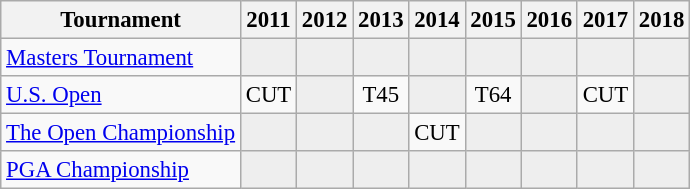<table class="wikitable" style="font-size:95%;text-align:center;">
<tr>
<th>Tournament</th>
<th>2011</th>
<th>2012</th>
<th>2013</th>
<th>2014</th>
<th>2015</th>
<th>2016</th>
<th>2017</th>
<th>2018</th>
</tr>
<tr>
<td align=left><a href='#'>Masters Tournament</a></td>
<td style="background:#eeeeee;"></td>
<td style="background:#eeeeee;"></td>
<td style="background:#eeeeee;"></td>
<td style="background:#eeeeee;"></td>
<td style="background:#eeeeee;"></td>
<td style="background:#eeeeee;"></td>
<td style="background:#eeeeee;"></td>
<td style="background:#eeeeee;"></td>
</tr>
<tr>
<td align=left><a href='#'>U.S. Open</a></td>
<td>CUT</td>
<td style="background:#eeeeee;"></td>
<td>T45</td>
<td style="background:#eeeeee;"></td>
<td>T64</td>
<td style="background:#eeeeee;"></td>
<td>CUT</td>
<td style="background:#eeeeee;"></td>
</tr>
<tr>
<td align=left><a href='#'>The Open Championship</a></td>
<td style="background:#eeeeee;"></td>
<td style="background:#eeeeee;"></td>
<td style="background:#eeeeee;"></td>
<td>CUT</td>
<td style="background:#eeeeee;"></td>
<td style="background:#eeeeee;"></td>
<td style="background:#eeeeee;"></td>
<td style="background:#eeeeee;"></td>
</tr>
<tr>
<td align=left><a href='#'>PGA Championship</a></td>
<td style="background:#eeeeee;"></td>
<td style="background:#eeeeee;"></td>
<td style="background:#eeeeee;"></td>
<td style="background:#eeeeee;"></td>
<td style="background:#eeeeee;"></td>
<td style="background:#eeeeee;"></td>
<td style="background:#eeeeee;"></td>
<td style="background:#eeeeee;"></td>
</tr>
</table>
